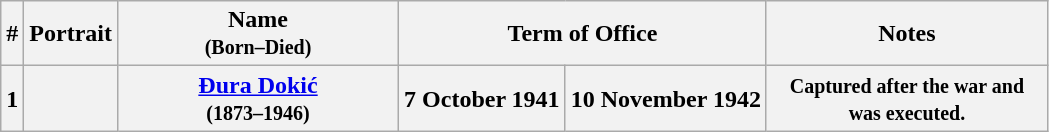<table class="wikitable" style="text-align:center">
<tr ->
<th>#</th>
<th>Portrait</th>
<th width=180>Name<br><small>(Born–Died)</small></th>
<th colspan=2>Term of Office</th>
<th width=180>Notes</th>
</tr>
<tr ->
<th>1</th>
<th></th>
<th><a href='#'>Đura Dokić</a><br><small>(1873–1946)</small></th>
<th>7 October 1941</th>
<th>10 November 1942</th>
<th><small> Captured after the war and was executed.</small></th>
</tr>
</table>
